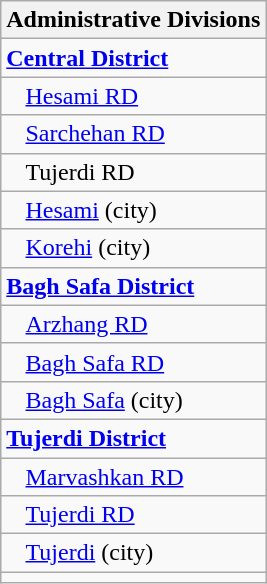<table class="wikitable">
<tr>
<th>Administrative Divisions</th>
</tr>
<tr>
<td><strong><a href='#'>Central District</a></strong></td>
</tr>
<tr>
<td style="padding-left: 1em;"><a href='#'>Hesami RD</a></td>
</tr>
<tr>
<td style="padding-left: 1em;"><a href='#'>Sarchehan RD</a></td>
</tr>
<tr>
<td style="padding-left: 1em;">Tujerdi RD</td>
</tr>
<tr>
<td style="padding-left: 1em;"><a href='#'>Hesami</a> (city)</td>
</tr>
<tr>
<td style="padding-left: 1em;"><a href='#'>Korehi</a> (city)</td>
</tr>
<tr>
<td><strong><a href='#'>Bagh Safa District</a></strong></td>
</tr>
<tr>
<td style="padding-left: 1em;"><a href='#'>Arzhang RD</a></td>
</tr>
<tr>
<td style="padding-left: 1em;"><a href='#'>Bagh Safa RD</a></td>
</tr>
<tr>
<td style="padding-left: 1em;"><a href='#'>Bagh Safa</a> (city)</td>
</tr>
<tr>
<td><strong><a href='#'>Tujerdi District</a></strong></td>
</tr>
<tr>
<td style="padding-left: 1em;"><a href='#'>Marvashkan RD</a></td>
</tr>
<tr>
<td style="padding-left: 1em;"><a href='#'>Tujerdi RD</a></td>
</tr>
<tr>
<td style="padding-left: 1em;"><a href='#'>Tujerdi</a> (city)</td>
</tr>
<tr>
<td colspan=1></td>
</tr>
</table>
